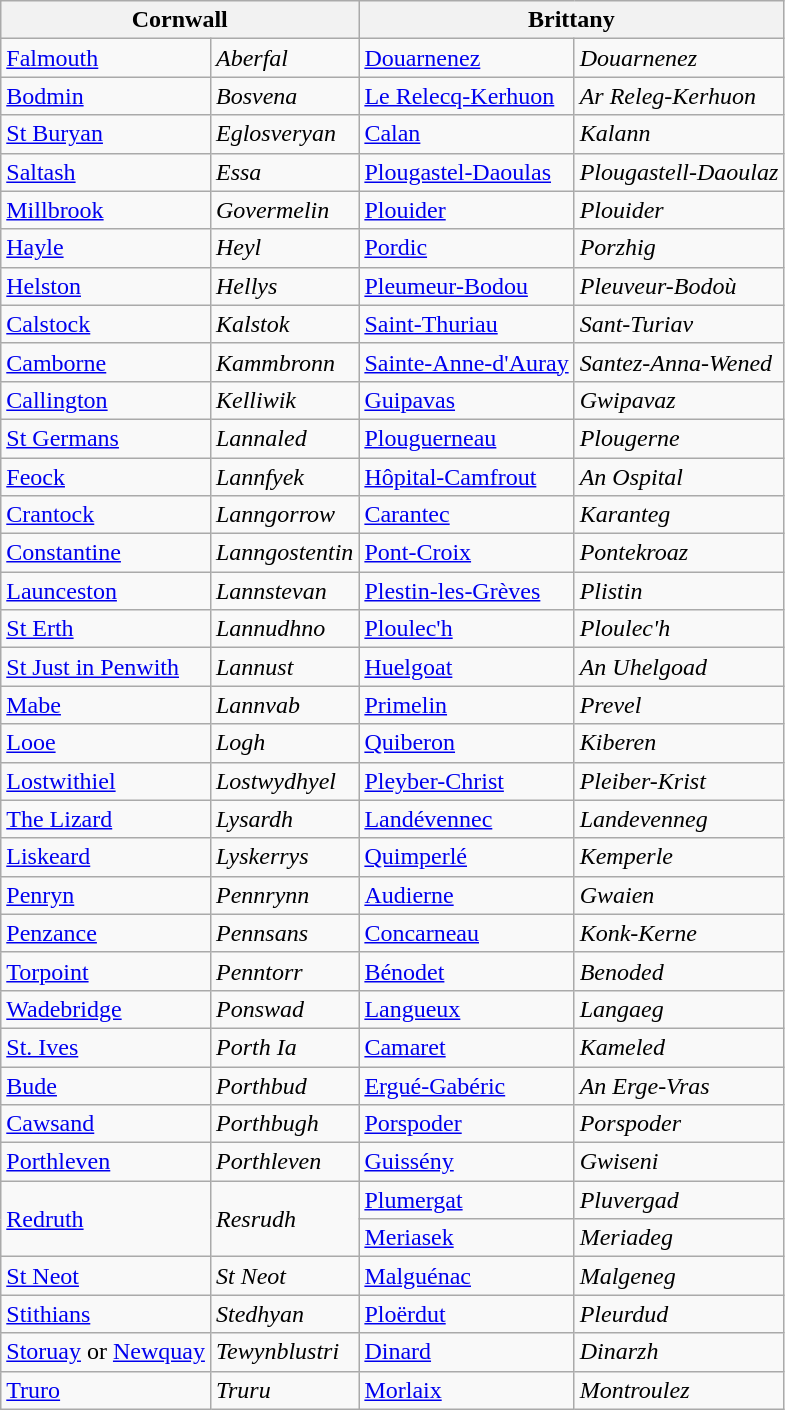<table class="wikitable">
<tr>
<th colspan="2">Cornwall</th>
<th colspan="2">Brittany</th>
</tr>
<tr>
<td><a href='#'>Falmouth</a></td>
<td><em>Aberfal</em></td>
<td><a href='#'>Douarnenez</a></td>
<td><em>Douarnenez</em></td>
</tr>
<tr>
<td><a href='#'>Bodmin</a></td>
<td><em>Bosvena</em></td>
<td><a href='#'>Le Relecq-Kerhuon</a></td>
<td><em>Ar Releg-Kerhuon</em></td>
</tr>
<tr>
<td><a href='#'>St Buryan</a></td>
<td><em>Eglosveryan</em></td>
<td><a href='#'>Calan</a></td>
<td><em>Kalann</em></td>
</tr>
<tr>
<td><a href='#'>Saltash</a></td>
<td><em>Essa</em></td>
<td><a href='#'>Plougastel-Daoulas</a></td>
<td><em>Plougastell-Daoulaz</em></td>
</tr>
<tr>
<td><a href='#'>Millbrook</a></td>
<td><em>Govermelin</em></td>
<td><a href='#'>Plouider</a></td>
<td><em>Plouider</em></td>
</tr>
<tr>
<td><a href='#'>Hayle</a></td>
<td><em>Heyl</em></td>
<td><a href='#'>Pordic</a></td>
<td><em>Porzhig</em></td>
</tr>
<tr>
<td><a href='#'>Helston</a></td>
<td><em>Hellys</em></td>
<td><a href='#'>Pleumeur-Bodou</a></td>
<td><em>Pleuveur-Bodoù</em></td>
</tr>
<tr>
<td><a href='#'>Calstock</a></td>
<td><em>Kalstok</em></td>
<td><a href='#'>Saint-Thuriau</a></td>
<td><em>Sant-Turiav</em></td>
</tr>
<tr>
<td><a href='#'>Camborne</a></td>
<td><em>Kammbronn</em></td>
<td><a href='#'>Sainte-Anne-d'Auray</a></td>
<td><em>Santez-Anna-Wened</em></td>
</tr>
<tr>
<td><a href='#'>Callington</a></td>
<td><em>Kelliwik</em></td>
<td><a href='#'>Guipavas</a></td>
<td><em>Gwipavaz</em></td>
</tr>
<tr>
<td><a href='#'>St Germans</a></td>
<td><em>Lannaled</em></td>
<td><a href='#'>Plouguerneau</a></td>
<td><em>Plougerne</em></td>
</tr>
<tr>
<td><a href='#'>Feock</a></td>
<td><em>Lannfyek</em></td>
<td><a href='#'>Hôpital-Camfrout</a></td>
<td><em>An Ospital</em></td>
</tr>
<tr>
<td><a href='#'>Crantock</a></td>
<td><em>Lanngorrow</em></td>
<td><a href='#'>Carantec</a></td>
<td><em>Karanteg</em></td>
</tr>
<tr>
<td><a href='#'>Constantine</a></td>
<td><em>Lanngostentin</em></td>
<td><a href='#'>Pont-Croix</a></td>
<td><em>Pontekroaz</em></td>
</tr>
<tr>
<td><a href='#'>Launceston</a></td>
<td><em>Lannstevan</em></td>
<td><a href='#'>Plestin-les-Grèves</a></td>
<td><em>Plistin</em></td>
</tr>
<tr>
<td><a href='#'>St Erth</a></td>
<td><em>Lannudhno</em></td>
<td><a href='#'>Ploulec'h</a></td>
<td><em>Ploulec'h</em></td>
</tr>
<tr>
<td><a href='#'>St Just in Penwith</a></td>
<td><em>Lannust</em></td>
<td><a href='#'>Huelgoat</a></td>
<td><em>An Uhelgoad</em></td>
</tr>
<tr>
<td><a href='#'>Mabe</a></td>
<td><em>Lannvab</em></td>
<td><a href='#'>Primelin</a></td>
<td><em>Prevel</em></td>
</tr>
<tr>
<td><a href='#'>Looe</a></td>
<td><em>Logh</em></td>
<td><a href='#'>Quiberon</a></td>
<td><em>Kiberen</em></td>
</tr>
<tr>
<td><a href='#'>Lostwithiel</a></td>
<td><em>Lostwydhyel</em></td>
<td><a href='#'>Pleyber-Christ</a></td>
<td><em>Pleiber-Krist</em></td>
</tr>
<tr>
<td><a href='#'>The Lizard</a></td>
<td><em>Lysardh</em></td>
<td><a href='#'>Landévennec</a></td>
<td><em>Landevenneg</em></td>
</tr>
<tr>
<td><a href='#'>Liskeard</a></td>
<td><em>Lyskerrys</em></td>
<td><a href='#'>Quimperlé</a></td>
<td><em>Kemperle</em></td>
</tr>
<tr>
<td><a href='#'>Penryn</a></td>
<td><em>Pennrynn</em></td>
<td><a href='#'>Audierne</a></td>
<td><em>Gwaien</em></td>
</tr>
<tr>
<td><a href='#'>Penzance</a></td>
<td><em>Pennsans</em></td>
<td><a href='#'>Concarneau</a></td>
<td><em>Konk-Kerne</em></td>
</tr>
<tr>
<td><a href='#'>Torpoint</a></td>
<td><em>Penntorr</em></td>
<td><a href='#'>Bénodet</a></td>
<td><em>Benoded</em></td>
</tr>
<tr>
<td><a href='#'>Wadebridge</a></td>
<td><em>Ponswad</em></td>
<td><a href='#'>Langueux</a></td>
<td><em>Langaeg</em></td>
</tr>
<tr>
<td><a href='#'>St. Ives</a></td>
<td><em>Porth Ia</em></td>
<td><a href='#'>Camaret</a></td>
<td><em>Kameled</em></td>
</tr>
<tr>
<td><a href='#'>Bude</a></td>
<td><em>Porthbud</em></td>
<td><a href='#'>Ergué-Gabéric</a></td>
<td><em>An Erge-Vras</em></td>
</tr>
<tr>
<td><a href='#'>Cawsand</a></td>
<td><em>Porthbugh</em></td>
<td><a href='#'>Porspoder</a></td>
<td><em>Porspoder</em></td>
</tr>
<tr>
<td><a href='#'>Porthleven</a></td>
<td><em>Porthleven</em></td>
<td><a href='#'>Guissény</a></td>
<td><em>Gwiseni</em></td>
</tr>
<tr>
<td rowspan=2><a href='#'>Redruth</a></td>
<td rowspan=2><em>Resrudh</em></td>
<td><a href='#'>Plumergat</a></td>
<td><em>Pluvergad</em></td>
</tr>
<tr>
<td><a href='#'>Meriasek</a></td>
<td><em>Meriadeg</em></td>
</tr>
<tr>
<td><a href='#'>St Neot</a></td>
<td><em>St Neot</em></td>
<td><a href='#'>Malguénac</a></td>
<td><em>Malgeneg</em></td>
</tr>
<tr>
<td><a href='#'>Stithians</a></td>
<td><em>Stedhyan</em></td>
<td><a href='#'>Ploërdut</a></td>
<td><em>Pleurdud</em></td>
</tr>
<tr>
<td><a href='#'>Storuay</a> or <a href='#'>Newquay</a></td>
<td><em>Tewynblustri</em></td>
<td><a href='#'>Dinard</a></td>
<td><em>Dinarzh</em></td>
</tr>
<tr>
<td><a href='#'>Truro</a></td>
<td><em>Truru</em></td>
<td><a href='#'>Morlaix</a></td>
<td><em>Montroulez</em></td>
</tr>
</table>
